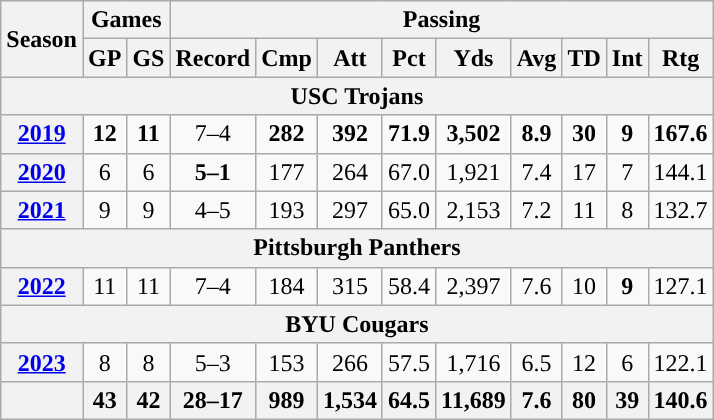<table class=wikitable style="text-align:center;">
<tr>
<th rowspan="2">Season</th>
<th colspan="2">Games</th>
<th colspan="9">Passing</th>
</tr>
<tr>
<th>GP</th>
<th>GS</th>
<th>Record</th>
<th>Cmp</th>
<th>Att</th>
<th>Pct</th>
<th>Yds</th>
<th>Avg</th>
<th>TD</th>
<th>Int</th>
<th>Rtg</th>
</tr>
<tr>
<th colspan="14">USC Trojans</th>
</tr>
<tr>
<th><a href='#'>2019</a></th>
<td><strong>12</strong></td>
<td><strong>11</strong></td>
<td>7–4</td>
<td><strong>282</strong></td>
<td><strong>392</strong></td>
<td><strong>71.9</strong></td>
<td><strong>3,502</strong></td>
<td><strong>8.9</strong></td>
<td><strong>30</strong></td>
<td><strong>9</strong></td>
<td><strong>167.6</strong></td>
</tr>
<tr>
<th><a href='#'>2020</a></th>
<td>6</td>
<td>6</td>
<td><strong>5–1</strong></td>
<td>177</td>
<td>264</td>
<td>67.0</td>
<td>1,921</td>
<td>7.4</td>
<td>17</td>
<td>7</td>
<td>144.1</td>
</tr>
<tr>
<th><a href='#'>2021</a></th>
<td>9</td>
<td>9</td>
<td>4–5</td>
<td>193</td>
<td>297</td>
<td>65.0</td>
<td>2,153</td>
<td>7.2</td>
<td>11</td>
<td>8</td>
<td>132.7</td>
</tr>
<tr>
<th colspan="14">Pittsburgh Panthers</th>
</tr>
<tr>
<th><a href='#'>2022</a></th>
<td>11</td>
<td>11</td>
<td>7–4</td>
<td>184</td>
<td>315</td>
<td>58.4</td>
<td>2,397</td>
<td>7.6</td>
<td>10</td>
<td><strong>9</strong></td>
<td>127.1</td>
</tr>
<tr>
<th colspan="14">BYU Cougars</th>
</tr>
<tr>
<th><a href='#'>2023</a></th>
<td>8</td>
<td>8</td>
<td>5–3</td>
<td>153</td>
<td>266</td>
<td>57.5</td>
<td>1,716</td>
<td>6.5</td>
<td>12</td>
<td>6</td>
<td>122.1</td>
</tr>
<tr>
<th></th>
<th>43</th>
<th>42</th>
<th>28–17</th>
<th>989</th>
<th>1,534</th>
<th>64.5</th>
<th>11,689</th>
<th>7.6</th>
<th>80</th>
<th>39</th>
<th>140.6</th>
</tr>
</table>
